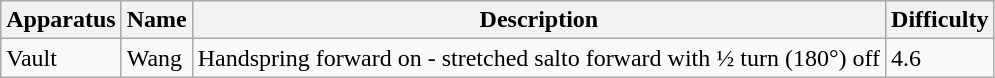<table class="wikitable">
<tr>
<th>Apparatus</th>
<th>Name</th>
<th>Description</th>
<th>Difficulty</th>
</tr>
<tr>
<td>Vault</td>
<td>Wang</td>
<td>Handspring forward on - stretched salto forward with ½ turn (180°) off</td>
<td>4.6</td>
</tr>
</table>
